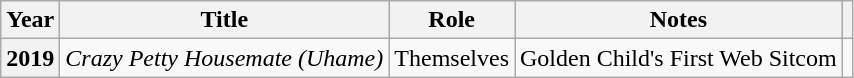<table class="wikitable plainrowheaders">
<tr>
<th scope="col">Year</th>
<th scope="col">Title</th>
<th scope="col">Role</th>
<th scope="col">Notes</th>
<th scope="col" class="unsortable"></th>
</tr>
<tr>
<th scope="row">2019</th>
<td><em>Crazy Petty Housemate (Uhame)</em></td>
<td>Themselves</td>
<td>Golden Child's First Web Sitcom</td>
<td style="text-align:center"></td>
</tr>
</table>
